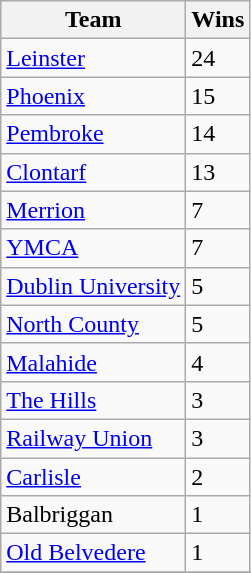<table class="wikitable">
<tr>
<th>Team</th>
<th>Wins</th>
</tr>
<tr>
<td><a href='#'>Leinster</a></td>
<td>24</td>
</tr>
<tr>
<td><a href='#'>Phoenix</a></td>
<td>15</td>
</tr>
<tr>
<td><a href='#'>Pembroke</a></td>
<td>14</td>
</tr>
<tr>
<td><a href='#'>Clontarf</a></td>
<td>13</td>
</tr>
<tr>
<td><a href='#'>Merrion</a></td>
<td>7</td>
</tr>
<tr>
<td><a href='#'>YMCA</a></td>
<td>7</td>
</tr>
<tr>
<td><a href='#'>Dublin University</a></td>
<td>5</td>
</tr>
<tr>
<td><a href='#'>North County</a></td>
<td>5</td>
</tr>
<tr>
<td><a href='#'>Malahide</a></td>
<td>4</td>
</tr>
<tr>
<td><a href='#'>The Hills</a></td>
<td>3</td>
</tr>
<tr>
<td><a href='#'>Railway Union</a></td>
<td>3</td>
</tr>
<tr>
<td><a href='#'>Carlisle</a></td>
<td>2</td>
</tr>
<tr>
<td>Balbriggan</td>
<td>1</td>
</tr>
<tr>
<td><a href='#'>Old Belvedere</a></td>
<td>1</td>
</tr>
<tr>
</tr>
</table>
